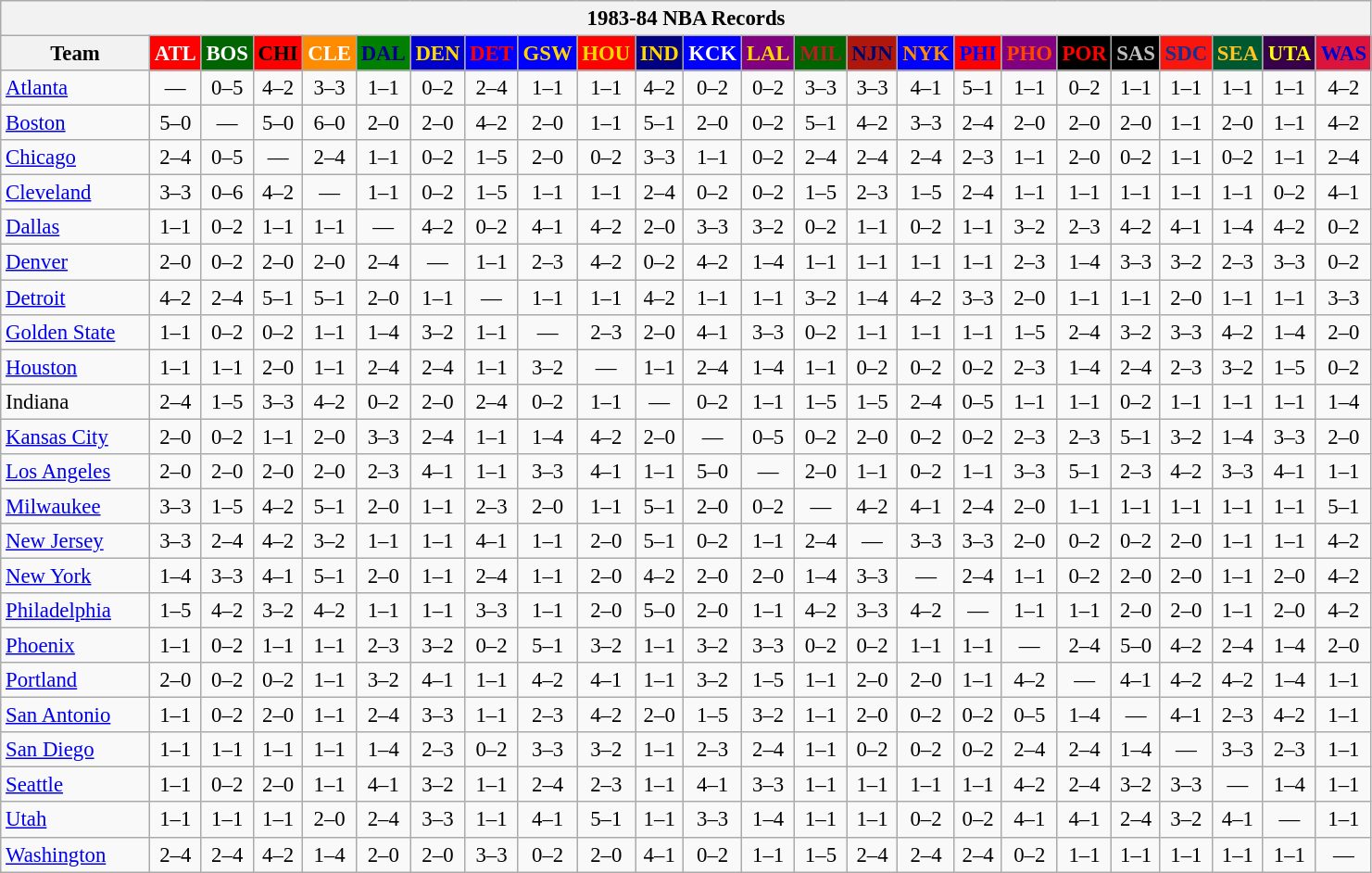<table class="wikitable" style="font-size:95%; text-align:center;">
<tr>
<th colspan=24>1983-84 NBA Records</th>
</tr>
<tr>
<th width=100>Team</th>
<th style="background:#FF0000;color:#FFFFFF;width=35">ATL</th>
<th style="background:#006400;color:#FFFFFF;width=35">BOS</th>
<th style="background:#FF0000;color:#000000;width=35">CHI</th>
<th style="background:#FF8C00;color:#FFFFFF;width=35">CLE</th>
<th style="background:#008000;color:#00008B;width=35">DAL</th>
<th style="background:#0000CD;color:#FFD700;width=35">DEN</th>
<th style="background:#0000FF;color:#FF0000;width=35">DET</th>
<th style="background:#0000FF;color:#FFD700;width=35">GSW</th>
<th style="background:#FF0000;color:#FFD700;width=35">HOU</th>
<th style="background:#000080;color:#FFD700;width=35">IND</th>
<th style="background:#0000FF;color:#FFFFFF;width=35">KCK</th>
<th style="background:#800080;color:#FFD700;width=35">LAL</th>
<th style="background:#006400;color:#B22222;width=35">MIL</th>
<th style="background:#B0170C;color:#00056D;width=35">NJN</th>
<th style="background:#0000FF;color:#FF8C00;width=35">NYK</th>
<th style="background:#FF0000;color:#0000FF;width=35">PHI</th>
<th style="background:#800080;color:#FF4500;width=35">PHO</th>
<th style="background:#000000;color:#FF0000;width=35">POR</th>
<th style="background:#000000;color:#C0C0C0;width=35">SAS</th>
<th style="background:#F9160D;color:#1A2E8B;width=35">SDC</th>
<th style="background:#005831;color:#FFC322;width=35">SEA</th>
<th style="background:#36004A;color:#FFFF00;width=35">UTA</th>
<th style="background:#DC143C;color:#0000CD;width=35">WAS</th>
</tr>
<tr>
<td style="text-align:left;"><a href='#'>Atlanta</a></td>
<td>—</td>
<td>0–5</td>
<td>4–2</td>
<td>3–3</td>
<td>1–1</td>
<td>0–2</td>
<td>2–4</td>
<td>1–1</td>
<td>1–1</td>
<td>4–2</td>
<td>0–2</td>
<td>0–2</td>
<td>3–3</td>
<td>3–3</td>
<td>4–1</td>
<td>5–1</td>
<td>1–1</td>
<td>0–2</td>
<td>1–1</td>
<td>1–1</td>
<td>1–1</td>
<td>1–1</td>
<td>4–2</td>
</tr>
<tr>
<td style="text-align:left;"><a href='#'>Boston</a></td>
<td>5–0</td>
<td>—</td>
<td>5–0</td>
<td>6–0</td>
<td>2–0</td>
<td>2–0</td>
<td>4–2</td>
<td>2–0</td>
<td>1–1</td>
<td>5–1</td>
<td>2–0</td>
<td>0–2</td>
<td>5–1</td>
<td>4–2</td>
<td>3–3</td>
<td>2–4</td>
<td>2–0</td>
<td>2–0</td>
<td>2–0</td>
<td>1–1</td>
<td>2–0</td>
<td>1–1</td>
<td>4–2</td>
</tr>
<tr>
<td style="text-align:left;"><a href='#'>Chicago</a></td>
<td>2–4</td>
<td>0–5</td>
<td>—</td>
<td>2–4</td>
<td>1–1</td>
<td>0–2</td>
<td>1–5</td>
<td>2–0</td>
<td>0–2</td>
<td>3–3</td>
<td>1–1</td>
<td>0–2</td>
<td>2–4</td>
<td>2–4</td>
<td>2–4</td>
<td>2–3</td>
<td>1–1</td>
<td>2–0</td>
<td>0–2</td>
<td>1–1</td>
<td>0–2</td>
<td>1–1</td>
<td>2–4</td>
</tr>
<tr>
<td style="text-align:left;"><a href='#'>Cleveland</a></td>
<td>3–3</td>
<td>0–6</td>
<td>4–2</td>
<td>—</td>
<td>1–1</td>
<td>0–2</td>
<td>1–5</td>
<td>1–1</td>
<td>1–1</td>
<td>2–4</td>
<td>0–2</td>
<td>0–2</td>
<td>1–5</td>
<td>2–3</td>
<td>1–5</td>
<td>2–4</td>
<td>1–1</td>
<td>1–1</td>
<td>1–1</td>
<td>1–1</td>
<td>1–1</td>
<td>0–2</td>
<td>4–1</td>
</tr>
<tr>
<td style="text-align:left;"><a href='#'>Dallas</a></td>
<td>1–1</td>
<td>0–2</td>
<td>1–1</td>
<td>1–1</td>
<td>—</td>
<td>4–2</td>
<td>0–2</td>
<td>4–1</td>
<td>4–2</td>
<td>2–0</td>
<td>3–3</td>
<td>3–2</td>
<td>0–2</td>
<td>1–1</td>
<td>0–2</td>
<td>1–1</td>
<td>3–2</td>
<td>2–3</td>
<td>4–2</td>
<td>4–1</td>
<td>1–4</td>
<td>4–2</td>
<td>0–2</td>
</tr>
<tr>
<td style="text-align:left;"><a href='#'>Denver</a></td>
<td>2–0</td>
<td>0–2</td>
<td>2–0</td>
<td>2–0</td>
<td>2–4</td>
<td>—</td>
<td>1–1</td>
<td>2–3</td>
<td>4–2</td>
<td>0–2</td>
<td>4–2</td>
<td>1–4</td>
<td>1–1</td>
<td>1–1</td>
<td>1–1</td>
<td>1–1</td>
<td>2–3</td>
<td>1–4</td>
<td>3–3</td>
<td>3–2</td>
<td>2–3</td>
<td>3–3</td>
<td>0–2</td>
</tr>
<tr>
<td style="text-align:left;"><a href='#'>Detroit</a></td>
<td>4–2</td>
<td>2–4</td>
<td>5–1</td>
<td>5–1</td>
<td>2–0</td>
<td>1–1</td>
<td>—</td>
<td>1–1</td>
<td>1–1</td>
<td>4–2</td>
<td>1–1</td>
<td>1–1</td>
<td>3–2</td>
<td>1–4</td>
<td>4–2</td>
<td>3–3</td>
<td>2–0</td>
<td>1–1</td>
<td>1–1</td>
<td>2–0</td>
<td>1–1</td>
<td>1–1</td>
<td>3–3</td>
</tr>
<tr>
<td style="text-align:left;"><a href='#'>Golden State</a></td>
<td>1–1</td>
<td>0–2</td>
<td>0–2</td>
<td>1–1</td>
<td>1–4</td>
<td>3–2</td>
<td>1–1</td>
<td>—</td>
<td>2–3</td>
<td>2–0</td>
<td>4–1</td>
<td>3–3</td>
<td>0–2</td>
<td>1–1</td>
<td>1–1</td>
<td>1–1</td>
<td>1–5</td>
<td>2–4</td>
<td>3–2</td>
<td>3–3</td>
<td>4–2</td>
<td>1–4</td>
<td>2–0</td>
</tr>
<tr>
<td style="text-align:left;"><a href='#'>Houston</a></td>
<td>1–1</td>
<td>1–1</td>
<td>2–0</td>
<td>1–1</td>
<td>2–4</td>
<td>2–4</td>
<td>1–1</td>
<td>3–2</td>
<td>—</td>
<td>1–1</td>
<td>2–4</td>
<td>1–4</td>
<td>1–1</td>
<td>0–2</td>
<td>0–2</td>
<td>0–2</td>
<td>2–3</td>
<td>1–4</td>
<td>2–4</td>
<td>2–3</td>
<td>3–2</td>
<td>1–5</td>
<td>0–2</td>
</tr>
<tr>
<td style="text-align:left;">Indiana</td>
<td>2–4</td>
<td>1–5</td>
<td>3–3</td>
<td>4–2</td>
<td>0–2</td>
<td>2–0</td>
<td>2–4</td>
<td>0–2</td>
<td>1–1</td>
<td>—</td>
<td>0–2</td>
<td>1–1</td>
<td>1–5</td>
<td>1–5</td>
<td>2–4</td>
<td>0–5</td>
<td>1–1</td>
<td>1–1</td>
<td>0–2</td>
<td>1–1</td>
<td>1–1</td>
<td>1–1</td>
<td>1–4</td>
</tr>
<tr>
<td style="text-align:left;"><a href='#'>Kansas City</a></td>
<td>2–0</td>
<td>0–2</td>
<td>1–1</td>
<td>2–0</td>
<td>3–3</td>
<td>2–4</td>
<td>1–1</td>
<td>1–4</td>
<td>4–2</td>
<td>2–0</td>
<td>—</td>
<td>0–5</td>
<td>0–2</td>
<td>2–0</td>
<td>0–2</td>
<td>0–2</td>
<td>2–3</td>
<td>2–3</td>
<td>5–1</td>
<td>3–2</td>
<td>1–4</td>
<td>3–3</td>
<td>2–0</td>
</tr>
<tr>
<td style="text-align:left;"><a href='#'>Los Angeles</a></td>
<td>2–0</td>
<td>2–0</td>
<td>2–0</td>
<td>2–0</td>
<td>2–3</td>
<td>4–1</td>
<td>1–1</td>
<td>3–3</td>
<td>4–1</td>
<td>1–1</td>
<td>5–0</td>
<td>—</td>
<td>2–0</td>
<td>1–1</td>
<td>0–2</td>
<td>1–1</td>
<td>3–3</td>
<td>5–1</td>
<td>2–3</td>
<td>4–2</td>
<td>3–3</td>
<td>4–1</td>
<td>1–1</td>
</tr>
<tr>
<td style="text-align:left;"><a href='#'>Milwaukee</a></td>
<td>3–3</td>
<td>1–5</td>
<td>4–2</td>
<td>5–1</td>
<td>2–0</td>
<td>1–1</td>
<td>2–3</td>
<td>2–0</td>
<td>1–1</td>
<td>5–1</td>
<td>2–0</td>
<td>0–2</td>
<td>—</td>
<td>4–2</td>
<td>4–1</td>
<td>2–4</td>
<td>2–0</td>
<td>1–1</td>
<td>1–1</td>
<td>1–1</td>
<td>1–1</td>
<td>1–1</td>
<td>5–1</td>
</tr>
<tr>
<td style="text-align:left;"><a href='#'>New Jersey</a></td>
<td>3–3</td>
<td>2–4</td>
<td>4–2</td>
<td>3–2</td>
<td>1–1</td>
<td>1–1</td>
<td>4–1</td>
<td>1–1</td>
<td>2–0</td>
<td>5–1</td>
<td>0–2</td>
<td>1–1</td>
<td>2–4</td>
<td>—</td>
<td>3–3</td>
<td>3–3</td>
<td>2–0</td>
<td>0–2</td>
<td>0–2</td>
<td>2–0</td>
<td>1–1</td>
<td>1–1</td>
<td>4–2</td>
</tr>
<tr>
<td style="text-align:left;"><a href='#'>New York</a></td>
<td>1–4</td>
<td>3–3</td>
<td>4–1</td>
<td>5–1</td>
<td>2–0</td>
<td>1–1</td>
<td>2–4</td>
<td>1–1</td>
<td>2–0</td>
<td>4–2</td>
<td>2–0</td>
<td>2–0</td>
<td>1–4</td>
<td>3–3</td>
<td>—</td>
<td>2–4</td>
<td>1–1</td>
<td>0–2</td>
<td>2–0</td>
<td>2–0</td>
<td>1–1</td>
<td>2–0</td>
<td>4–2</td>
</tr>
<tr>
<td style="text-align:left;"><a href='#'>Philadelphia</a></td>
<td>1–5</td>
<td>4–2</td>
<td>3–2</td>
<td>4–2</td>
<td>1–1</td>
<td>1–1</td>
<td>3–3</td>
<td>1–1</td>
<td>2–0</td>
<td>5–0</td>
<td>2–0</td>
<td>1–1</td>
<td>4–2</td>
<td>3–3</td>
<td>4–2</td>
<td>—</td>
<td>1–1</td>
<td>1–1</td>
<td>2–0</td>
<td>2–0</td>
<td>1–1</td>
<td>2–0</td>
<td>4–2</td>
</tr>
<tr>
<td style="text-align:left;"><a href='#'>Phoenix</a></td>
<td>1–1</td>
<td>0–2</td>
<td>1–1</td>
<td>1–1</td>
<td>2–3</td>
<td>3–2</td>
<td>0–2</td>
<td>5–1</td>
<td>3–2</td>
<td>1–1</td>
<td>3–2</td>
<td>3–3</td>
<td>0–2</td>
<td>0–2</td>
<td>1–1</td>
<td>1–1</td>
<td>—</td>
<td>2–4</td>
<td>5–0</td>
<td>4–2</td>
<td>2–4</td>
<td>1–4</td>
<td>2–0</td>
</tr>
<tr>
<td style="text-align:left;"><a href='#'>Portland</a></td>
<td>2–0</td>
<td>0–2</td>
<td>0–2</td>
<td>1–1</td>
<td>3–2</td>
<td>4–1</td>
<td>1–1</td>
<td>4–2</td>
<td>4–1</td>
<td>1–1</td>
<td>3–2</td>
<td>1–5</td>
<td>1–1</td>
<td>2–0</td>
<td>2–0</td>
<td>1–1</td>
<td>4–2</td>
<td>—</td>
<td>4–1</td>
<td>4–2</td>
<td>4–2</td>
<td>1–4</td>
<td>1–1</td>
</tr>
<tr>
<td style="text-align:left;"><a href='#'>San Antonio</a></td>
<td>1–1</td>
<td>0–2</td>
<td>2–0</td>
<td>1–1</td>
<td>2–4</td>
<td>3–3</td>
<td>1–1</td>
<td>2–3</td>
<td>4–2</td>
<td>2–0</td>
<td>1–5</td>
<td>3–2</td>
<td>1–1</td>
<td>2–0</td>
<td>0–2</td>
<td>0–2</td>
<td>0–5</td>
<td>1–4</td>
<td>—</td>
<td>4–1</td>
<td>2–3</td>
<td>4–2</td>
<td>1–1</td>
</tr>
<tr>
<td style="text-align:left;"><a href='#'>San Diego</a></td>
<td>1–1</td>
<td>1–1</td>
<td>1–1</td>
<td>1–1</td>
<td>1–4</td>
<td>2–3</td>
<td>0–2</td>
<td>3–3</td>
<td>3–2</td>
<td>1–1</td>
<td>2–3</td>
<td>2–4</td>
<td>1–1</td>
<td>0–2</td>
<td>0–2</td>
<td>0–2</td>
<td>2–4</td>
<td>2–4</td>
<td>1–4</td>
<td>—</td>
<td>3–3</td>
<td>2–3</td>
<td>1–1</td>
</tr>
<tr>
<td style="text-align:left;"><a href='#'>Seattle</a></td>
<td>1–1</td>
<td>0–2</td>
<td>2–0</td>
<td>1–1</td>
<td>4–1</td>
<td>3–2</td>
<td>1–1</td>
<td>2–4</td>
<td>2–3</td>
<td>1–1</td>
<td>4–1</td>
<td>3–3</td>
<td>1–1</td>
<td>1–1</td>
<td>1–1</td>
<td>1–1</td>
<td>4–2</td>
<td>2–4</td>
<td>3–2</td>
<td>3–3</td>
<td>—</td>
<td>1–4</td>
<td>1–1</td>
</tr>
<tr>
<td style="text-align:left;"><a href='#'>Utah</a></td>
<td>1–1</td>
<td>1–1</td>
<td>1–1</td>
<td>2–0</td>
<td>2–4</td>
<td>3–3</td>
<td>1–1</td>
<td>4–1</td>
<td>5–1</td>
<td>1–1</td>
<td>3–3</td>
<td>1–4</td>
<td>1–1</td>
<td>1–1</td>
<td>0–2</td>
<td>0–2</td>
<td>4–1</td>
<td>4–1</td>
<td>2–4</td>
<td>3–2</td>
<td>4–1</td>
<td>—</td>
<td>1–1</td>
</tr>
<tr>
<td style="text-align:left;"><a href='#'>Washington</a></td>
<td>2–4</td>
<td>2–4</td>
<td>4–2</td>
<td>1–4</td>
<td>2–0</td>
<td>2–0</td>
<td>3–3</td>
<td>0–2</td>
<td>2–0</td>
<td>4–1</td>
<td>0–2</td>
<td>1–1</td>
<td>1–5</td>
<td>2–4</td>
<td>2–4</td>
<td>2–4</td>
<td>0–2</td>
<td>1–1</td>
<td>1–1</td>
<td>1–1</td>
<td>1–1</td>
<td>1–1</td>
<td>—</td>
</tr>
</table>
